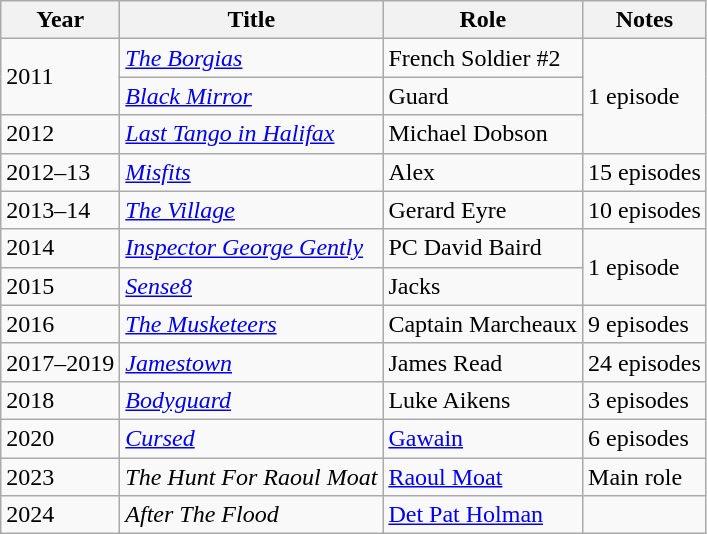<table class="wikitable sortable">
<tr>
<th>Year</th>
<th>Title</th>
<th>Role</th>
<th>Notes</th>
</tr>
<tr>
<td rowspan="2">2011</td>
<td><em><a href='#'>The Borgias</a></em></td>
<td>French Soldier #2</td>
<td rowspan="3">1 episode</td>
</tr>
<tr>
<td><em><a href='#'>Black Mirror</a></em></td>
<td>Guard</td>
</tr>
<tr>
<td>2012</td>
<td><em><a href='#'>Last Tango in Halifax</a></em></td>
<td>Michael Dobson</td>
</tr>
<tr>
<td>2012–13</td>
<td><em><a href='#'>Misfits</a></em></td>
<td>Alex</td>
<td>15 episodes</td>
</tr>
<tr>
<td>2013–14</td>
<td><em><a href='#'>The Village</a></em></td>
<td>Gerard Eyre</td>
<td>10 episodes</td>
</tr>
<tr>
<td>2014</td>
<td><em><a href='#'>Inspector George Gently</a></em></td>
<td>PC David Baird</td>
<td rowspan="2">1 episode</td>
</tr>
<tr>
<td>2015</td>
<td><em><a href='#'>Sense8</a></em></td>
<td>Jacks</td>
</tr>
<tr>
<td>2016</td>
<td><em><a href='#'>The Musketeers</a></em></td>
<td>Captain Marcheaux</td>
<td>9 episodes</td>
</tr>
<tr>
<td>2017–2019</td>
<td><em><a href='#'>Jamestown</a></em></td>
<td>James Read</td>
<td>24 episodes</td>
</tr>
<tr>
<td>2018</td>
<td><em><a href='#'>Bodyguard</a></em></td>
<td>Luke Aikens</td>
<td>3 episodes</td>
</tr>
<tr>
<td>2020</td>
<td><a href='#'><em>Cursed</em></a></td>
<td><a href='#'>Gawain</a></td>
<td>6 episodes</td>
</tr>
<tr>
<td>2023</td>
<td><em>The Hunt For Raoul Moat</em></td>
<td><a href='#'>Raoul Moat</a></td>
<td>Main role</td>
</tr>
<tr>
<td>2024</td>
<td><em>After The Flood</em></td>
<td><a href='#'>Det Pat Holman</a></td>
</tr>
</table>
